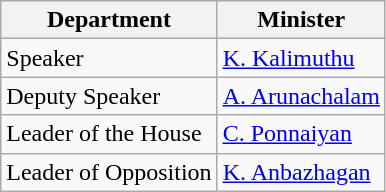<table class="wikitable sortable">
<tr>
<th>Department</th>
<th>Minister</th>
</tr>
<tr --->
<td>Speaker</td>
<td><a href='#'>K. Kalimuthu</a></td>
</tr>
<tr --->
<td>Deputy Speaker</td>
<td><a href='#'>A. Arunachalam</a></td>
</tr>
<tr --->
<td>Leader of the House</td>
<td><a href='#'>C. Ponnaiyan</a></td>
</tr>
<tr --->
<td>Leader of Opposition</td>
<td><a href='#'>K. Anbazhagan</a></td>
</tr>
</table>
